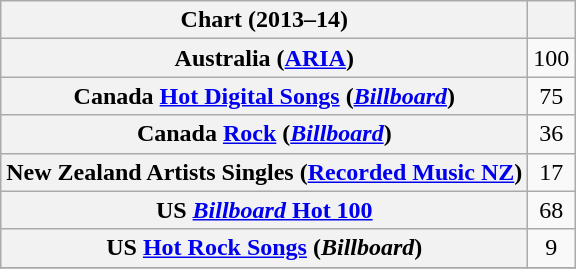<table class="wikitable plainrowheaders sortable">
<tr>
<th scope="col">Chart (2013–14)</th>
<th scope="col"></th>
</tr>
<tr>
<th scope="row">Australia (<a href='#'>ARIA</a>)</th>
<td align="center">100</td>
</tr>
<tr>
<th scope="row">Canada <a href='#'>Hot Digital Songs</a> (<em><a href='#'>Billboard</a></em>)</th>
<td align="center">75</td>
</tr>
<tr>
<th scope="row">Canada <a href='#'>Rock</a> (<em><a href='#'>Billboard</a></em>)</th>
<td align="center">36</td>
</tr>
<tr>
<th scope="row">New Zealand Artists Singles (<a href='#'>Recorded Music NZ</a>)</th>
<td align="center">17</td>
</tr>
<tr>
<th scope="row">US <a href='#'><em>Billboard</em> Hot 100</a></th>
<td align="center">68</td>
</tr>
<tr>
<th scope="row">US <a href='#'>Hot Rock Songs</a> (<em>Billboard</em>)</th>
<td align="center">9</td>
</tr>
<tr>
</tr>
</table>
